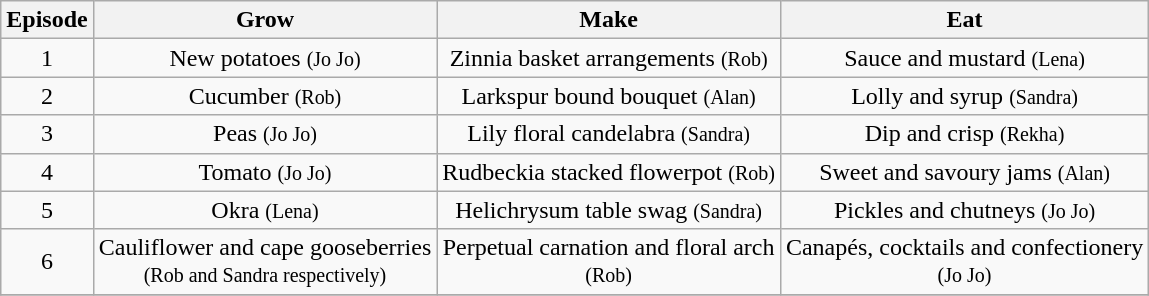<table class="wikitable" style="text-align:center">
<tr>
<th>Episode</th>
<th>Grow</th>
<th>Make</th>
<th>Eat</th>
</tr>
<tr>
<td>1</td>
<td>New potatoes <small>(Jo Jo)</small></td>
<td>Zinnia basket arrangements <small>(Rob)</small></td>
<td>Sauce and mustard <small>(Lena)</small></td>
</tr>
<tr>
<td>2</td>
<td>Cucumber <small>(Rob)</small></td>
<td>Larkspur bound bouquet <small>(Alan)</small></td>
<td>Lolly and syrup <small>(Sandra)</small></td>
</tr>
<tr>
<td>3</td>
<td>Peas <small>(Jo Jo)</small></td>
<td>Lily floral candelabra <small>(Sandra)</small></td>
<td>Dip and crisp <small>(Rekha)</small></td>
</tr>
<tr>
<td>4</td>
<td>Tomato <small>(Jo Jo)</small></td>
<td>Rudbeckia stacked flowerpot <small>(Rob)</small></td>
<td>Sweet and savoury jams <small>(Alan)</small></td>
</tr>
<tr>
<td>5</td>
<td>Okra <small>(Lena)</small></td>
<td>Helichrysum table swag <small>(Sandra)</small></td>
<td>Pickles and chutneys <small>(Jo Jo)</small></td>
</tr>
<tr>
<td>6</td>
<td>Cauliflower and cape gooseberries<br><small>(Rob and Sandra respectively)</small></td>
<td>Perpetual carnation and floral arch<br><small>(Rob)</small></td>
<td>Canapés, cocktails and confectionery<br><small>(Jo Jo)</small></td>
</tr>
<tr>
</tr>
</table>
